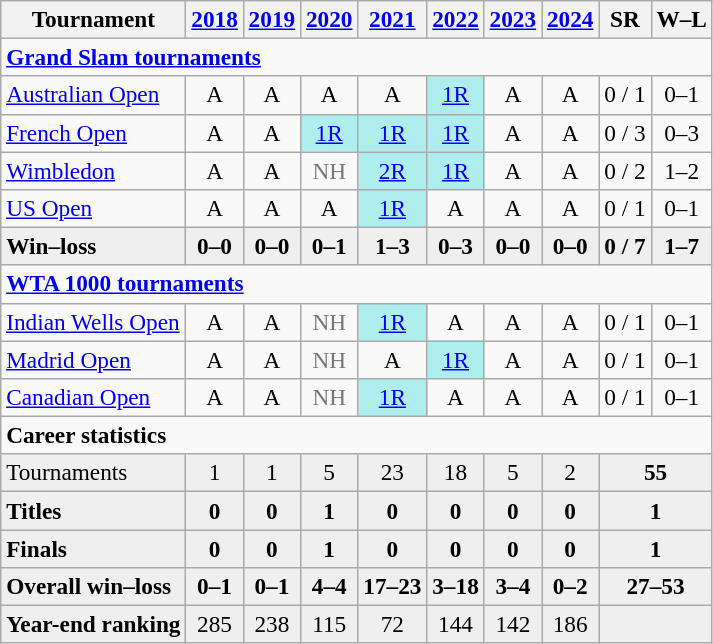<table class="wikitable nowrap" style=text-align:center;font-size:97%>
<tr>
<th>Tournament</th>
<th><a href='#'>2018</a></th>
<th><a href='#'>2019</a></th>
<th><a href='#'>2020</a></th>
<th><a href='#'>2021</a></th>
<th><a href='#'>2022</a></th>
<th><a href='#'>2023</a></th>
<th><a href='#'>2024</a></th>
<th>SR</th>
<th>W–L</th>
</tr>
<tr>
<td colspan=10 align=left><strong><a href='#'>Grand Slam tournaments</a></strong></td>
</tr>
<tr>
<td align=left><a href='#'>Australian Open</a></td>
<td>A</td>
<td>A</td>
<td>A</td>
<td>A</td>
<td bgcolor=afeeee><a href='#'>1R</a></td>
<td>A</td>
<td>A</td>
<td>0 / 1</td>
<td>0–1</td>
</tr>
<tr>
<td align=left><a href='#'>French Open</a></td>
<td>A</td>
<td>A</td>
<td bgcolor=afeeee><a href='#'>1R</a></td>
<td bgcolor=afeeee><a href='#'>1R</a></td>
<td bgcolor=afeeee><a href='#'>1R</a></td>
<td>A</td>
<td>A</td>
<td>0 / 3</td>
<td>0–3</td>
</tr>
<tr>
<td align=left><a href='#'>Wimbledon</a></td>
<td>A</td>
<td>A</td>
<td style=color:#767676>NH</td>
<td bgcolor=afeeee><a href='#'>2R</a></td>
<td bgcolor=afeeee><a href='#'>1R</a></td>
<td>A</td>
<td>A</td>
<td>0 / 2</td>
<td>1–2</td>
</tr>
<tr>
<td align=left><a href='#'>US Open</a></td>
<td>A</td>
<td>A</td>
<td>A</td>
<td bgcolor=afeeee><a href='#'>1R</a></td>
<td>A</td>
<td>A</td>
<td>A</td>
<td>0 / 1</td>
<td>0–1</td>
</tr>
<tr style=font-weight:bold;background:#efefef>
<td style=text-align:left>Win–loss</td>
<td>0–0</td>
<td>0–0</td>
<td>0–1</td>
<td>1–3</td>
<td>0–3</td>
<td>0–0</td>
<td>0–0</td>
<td>0 / 7</td>
<td>1–7</td>
</tr>
<tr>
<td colspan=10 align=left><strong><a href='#'>WTA 1000 tournaments</a></strong></td>
</tr>
<tr>
<td align=left><a href='#'>Indian Wells Open</a></td>
<td>A</td>
<td>A</td>
<td style=color:#767676>NH</td>
<td bgcolor=afeeee><a href='#'>1R</a></td>
<td>A</td>
<td>A</td>
<td>A</td>
<td>0 / 1</td>
<td>0–1</td>
</tr>
<tr>
<td align=left><a href='#'>Madrid Open</a></td>
<td>A</td>
<td>A</td>
<td style=color:#767676>NH</td>
<td>A</td>
<td bgcolor=afeeee><a href='#'>1R</a></td>
<td>A</td>
<td>A</td>
<td>0 / 1</td>
<td>0–1</td>
</tr>
<tr>
<td align=left><a href='#'>Canadian Open</a></td>
<td>A</td>
<td>A</td>
<td style=color:#767676>NH</td>
<td bgcolor=afeeee><a href='#'>1R</a></td>
<td>A</td>
<td>A</td>
<td>A</td>
<td>0 / 1</td>
<td>0–1</td>
</tr>
<tr>
<td colspan=10 align=left><strong>Career statistics</strong></td>
</tr>
<tr bgcolor=efefef>
<td align=left>Tournaments</td>
<td>1</td>
<td>1</td>
<td>5</td>
<td>23</td>
<td>18</td>
<td>5</td>
<td>2</td>
<td colspan=2><strong>55</strong></td>
</tr>
<tr style=font-weight:bold;background:#efefef>
<td style=text-align:left>Titles</td>
<td>0</td>
<td>0</td>
<td>1</td>
<td>0</td>
<td>0</td>
<td>0</td>
<td>0</td>
<td colspan=2>1</td>
</tr>
<tr style=font-weight:bold;background:#efefef>
<td style=text-align:left>Finals</td>
<td>0</td>
<td>0</td>
<td>1</td>
<td>0</td>
<td>0</td>
<td>0</td>
<td>0</td>
<td colspan=2>1</td>
</tr>
<tr style=font-weight:bold;background:#efefef>
<td style=text-align:left>Overall win–loss</td>
<td>0–1</td>
<td>0–1</td>
<td>4–4</td>
<td>17–23</td>
<td>3–18</td>
<td>3–4</td>
<td>0–2</td>
<td colspan=2>27–53</td>
</tr>
<tr bgcolor=efefef>
<td align=left><strong>Year-end ranking</strong></td>
<td>285</td>
<td>238</td>
<td>115</td>
<td>72</td>
<td>144</td>
<td>142</td>
<td>186</td>
<td colspan=2><strong></strong></td>
</tr>
</table>
